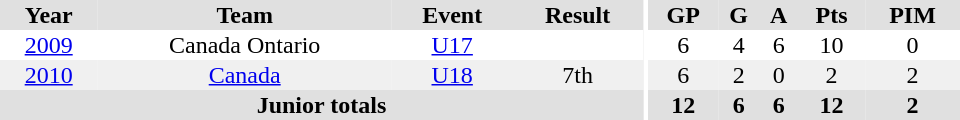<table border="0" cellpadding="1" cellspacing="0" ID="Table3" style="text-align:center; width:40em">
<tr ALIGN="centre" bgcolor="#e0e0e0">
<th>Year</th>
<th>Team</th>
<th>Event</th>
<th>Result</th>
<th rowspan="99" bgcolor="#ffffff"></th>
<th>GP</th>
<th>G</th>
<th>A</th>
<th>Pts</th>
<th>PIM</th>
</tr>
<tr>
<td><a href='#'>2009</a></td>
<td>Canada Ontario</td>
<td><a href='#'>U17</a></td>
<td></td>
<td>6</td>
<td>4</td>
<td>6</td>
<td>10</td>
<td>0</td>
</tr>
<tr bgcolor="#f0f0f0">
<td><a href='#'>2010</a></td>
<td><a href='#'>Canada</a></td>
<td><a href='#'>U18</a></td>
<td>7th</td>
<td>6</td>
<td>2</td>
<td>0</td>
<td>2</td>
<td>2</td>
</tr>
<tr ALIGN="centre" bgcolor="#e0e0e0">
<th colspan=4>Junior totals</th>
<th>12</th>
<th>6</th>
<th>6</th>
<th>12</th>
<th>2</th>
</tr>
</table>
